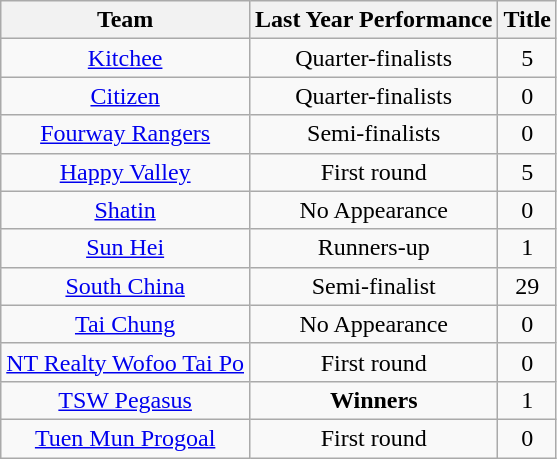<table class="wikitable" style="text-align: center" border="1">
<tr>
<th>Team</th>
<th>Last Year Performance</th>
<th>Title</th>
</tr>
<tr>
<td><a href='#'>Kitchee</a></td>
<td>Quarter-finalists</td>
<td>5</td>
</tr>
<tr>
<td><a href='#'>Citizen</a></td>
<td>Quarter-finalists</td>
<td>0</td>
</tr>
<tr>
<td><a href='#'>Fourway Rangers</a></td>
<td>Semi-finalists</td>
<td>0</td>
</tr>
<tr>
<td><a href='#'>Happy Valley</a></td>
<td>First round</td>
<td>5</td>
</tr>
<tr>
<td><a href='#'>Shatin</a></td>
<td>No Appearance</td>
<td>0</td>
</tr>
<tr>
<td><a href='#'>Sun Hei</a></td>
<td>Runners-up</td>
<td>1</td>
</tr>
<tr>
<td><a href='#'>South China</a></td>
<td>Semi-finalist</td>
<td>29</td>
</tr>
<tr>
<td><a href='#'>Tai Chung</a></td>
<td>No Appearance</td>
<td>0</td>
</tr>
<tr>
<td><a href='#'>NT Realty Wofoo Tai Po</a></td>
<td>First round</td>
<td>0</td>
</tr>
<tr>
<td><a href='#'>TSW Pegasus</a></td>
<td><strong>Winners</strong></td>
<td>1</td>
</tr>
<tr>
<td><a href='#'>Tuen Mun Progoal</a></td>
<td>First round</td>
<td>0</td>
</tr>
</table>
